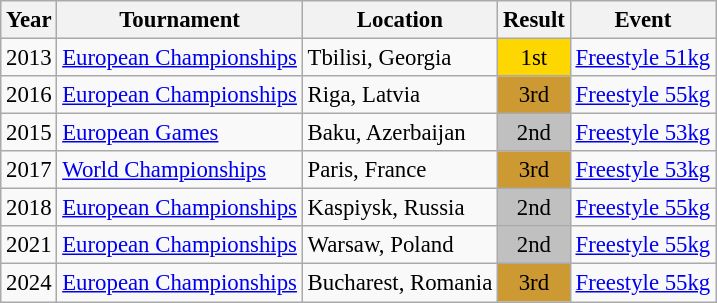<table class="wikitable" style="font-size:95%;">
<tr>
<th>Year</th>
<th>Tournament</th>
<th>Location</th>
<th>Result</th>
<th>Event</th>
</tr>
<tr>
<td>2013</td>
<td><a href='#'>European Championships</a></td>
<td>Tbilisi, Georgia</td>
<td align="center" bgcolor="gold">1st</td>
<td><a href='#'>Freestyle 51kg</a></td>
</tr>
<tr>
<td>2016</td>
<td><a href='#'>European Championships</a></td>
<td>Riga, Latvia</td>
<td align="center" bgcolor="cc9933">3rd</td>
<td><a href='#'>Freestyle 55kg</a></td>
</tr>
<tr>
<td>2015</td>
<td><a href='#'>European Games</a></td>
<td>Baku, Azerbaijan</td>
<td align="center" bgcolor="silver">2nd</td>
<td><a href='#'>Freestyle 53kg</a></td>
</tr>
<tr>
<td>2017</td>
<td><a href='#'>World Championships</a></td>
<td>Paris, France</td>
<td align="center" bgcolor="cc9933">3rd</td>
<td><a href='#'>Freestyle 53kg</a></td>
</tr>
<tr>
<td>2018</td>
<td><a href='#'>European Championships</a></td>
<td>Kaspiysk, Russia</td>
<td align="center" bgcolor="silver">2nd</td>
<td><a href='#'>Freestyle 55kg</a></td>
</tr>
<tr>
<td>2021</td>
<td><a href='#'>European Championships</a></td>
<td>Warsaw, Poland</td>
<td align="center" bgcolor="silver">2nd</td>
<td><a href='#'>Freestyle 55kg</a></td>
</tr>
<tr>
<td>2024</td>
<td><a href='#'>European Championships</a></td>
<td>Bucharest, Romania</td>
<td align="center" bgcolor="cc9933">3rd</td>
<td><a href='#'>Freestyle 55kg</a></td>
</tr>
</table>
